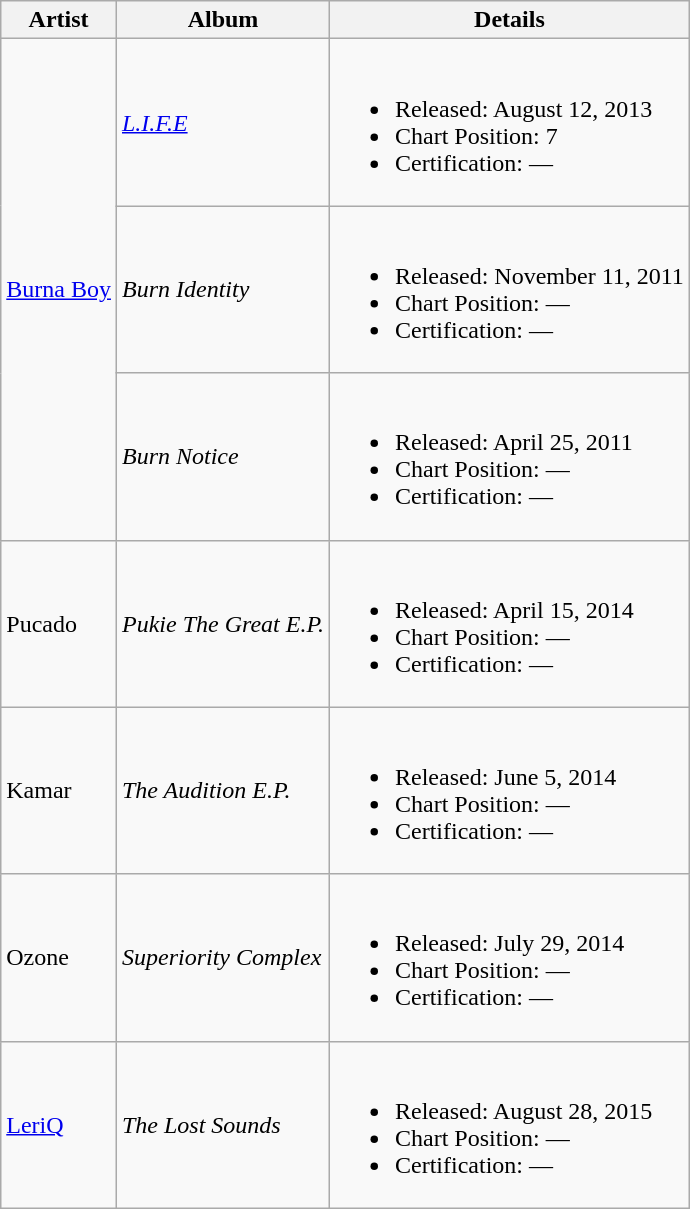<table class = "wikitable sortable">
<tr>
<th>Artist</th>
<th>Album</th>
<th>Details</th>
</tr>
<tr>
<td rowspan="3"><a href='#'>Burna Boy</a></td>
<td><em><a href='#'>L.I.F.E</a></em></td>
<td><br><ul><li>Released: August 12, 2013</li><li>Chart Position: 7</li><li>Certification:  —</li></ul></td>
</tr>
<tr>
<td><em>Burn Identity</em></td>
<td><br><ul><li>Released: November 11, 2011</li><li>Chart Position: —</li><li>Certification:  —</li></ul></td>
</tr>
<tr>
<td><em>Burn Notice </em></td>
<td><br><ul><li>Released: April 25, 2011</li><li>Chart Position: —</li><li>Certification:  —</li></ul></td>
</tr>
<tr>
<td>Pucado</td>
<td><em>Pukie The Great E.P.</em></td>
<td><br><ul><li>Released: April 15, 2014</li><li>Chart Position: —</li><li>Certification:  —</li></ul></td>
</tr>
<tr>
<td>Kamar</td>
<td><em>The Audition E.P.</em></td>
<td><br><ul><li>Released: June 5, 2014</li><li>Chart Position: —</li><li>Certification:  —</li></ul></td>
</tr>
<tr>
<td>Ozone</td>
<td><em>Superiority Complex</em></td>
<td><br><ul><li>Released: July 29, 2014</li><li>Chart Position: —</li><li>Certification:  —</li></ul></td>
</tr>
<tr>
<td><a href='#'>LeriQ</a></td>
<td><em>The Lost Sounds</em></td>
<td><br><ul><li>Released: August 28, 2015</li><li>Chart Position: —</li><li>Certification:  —</li></ul></td>
</tr>
</table>
